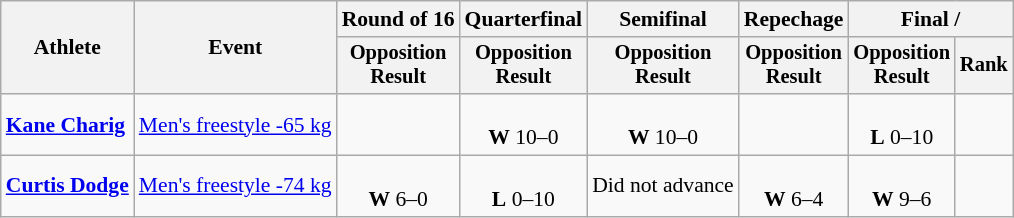<table class="wikitable" style="font-size:90%;">
<tr>
<th rowspan=2>Athlete</th>
<th rowspan=2>Event</th>
<th>Round of 16</th>
<th>Quarterfinal</th>
<th>Semifinal</th>
<th>Repechage</th>
<th colspan=2>Final / </th>
</tr>
<tr style="font-size: 95%">
<th>Opposition<br>Result</th>
<th>Opposition<br>Result</th>
<th>Opposition<br>Result</th>
<th>Opposition<br>Result</th>
<th>Opposition<br>Result</th>
<th>Rank</th>
</tr>
<tr align=center>
<td align=left><strong><a href='#'>Kane Charig</a></strong></td>
<td align=left><a href='#'>Men's freestyle -65 kg</a></td>
<td></td>
<td><br><strong>W</strong> 10–0</td>
<td><br><strong>W</strong> 10–0</td>
<td></td>
<td><br><strong>L</strong> 0–10</td>
<td></td>
</tr>
<tr align=center>
<td align=left><strong><a href='#'>Curtis Dodge</a></strong></td>
<td align=left><a href='#'>Men's freestyle -74 kg</a></td>
<td><br><strong>W</strong> 6–0</td>
<td><br><strong>L</strong> 0–10</td>
<td>Did not advance</td>
<td><br><strong>W</strong> 6–4</td>
<td><br><strong>W</strong> 9–6</td>
<td></td>
</tr>
</table>
